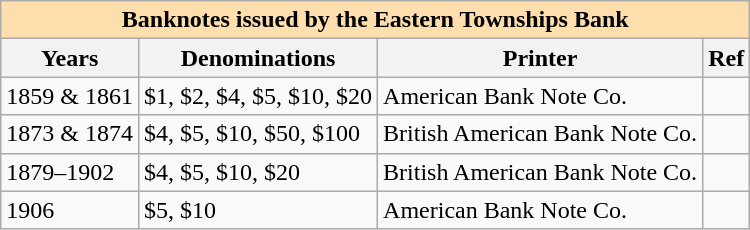<table class="wikitable">
<tr>
<th colspan="4" style="background:#ffdead;">Banknotes issued by the Eastern Townships Bank</th>
</tr>
<tr>
<th>Years</th>
<th>Denominations</th>
<th>Printer</th>
<th>Ref</th>
</tr>
<tr>
<td>1859 & 1861</td>
<td>$1, $2, $4, $5, $10, $20</td>
<td>American Bank Note Co.</td>
<td></td>
</tr>
<tr>
<td>1873 & 1874</td>
<td>$4, $5, $10, $50, $100</td>
<td>British American Bank Note Co.</td>
<td></td>
</tr>
<tr>
<td>1879–1902</td>
<td>$4, $5, $10, $20</td>
<td>British American Bank Note Co.</td>
<td></td>
</tr>
<tr>
<td>1906</td>
<td>$5, $10</td>
<td>American Bank Note Co.</td>
<td></td>
</tr>
</table>
